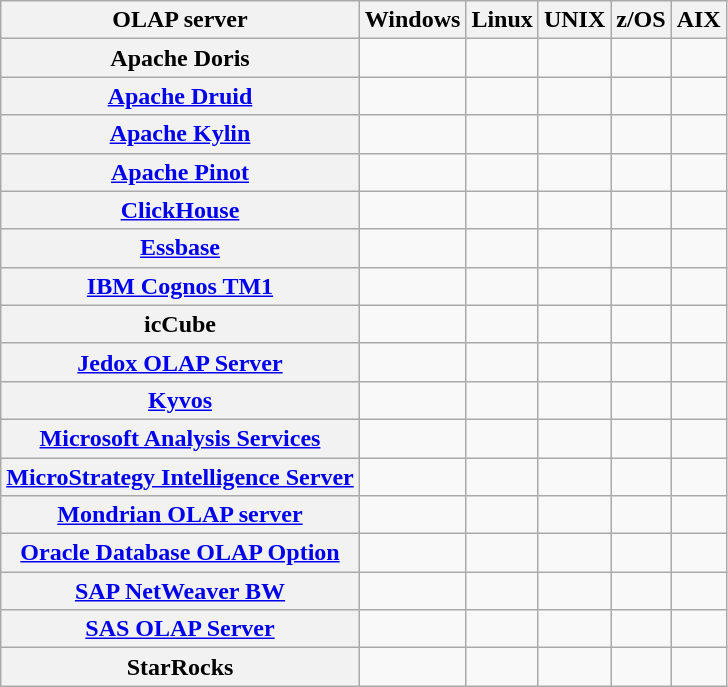<table class="wikitable sortable"  style="font-size: 100%; text-align: center; width: auto;">
<tr>
<th>OLAP server</th>
<th>Windows</th>
<th>Linux</th>
<th>UNIX</th>
<th>z/OS</th>
<th>AIX</th>
</tr>
<tr>
<th>Apache Doris</th>
<td></td>
<td></td>
<td></td>
<td></td>
<td></td>
</tr>
<tr>
<th><a href='#'>Apache Druid</a></th>
<td></td>
<td></td>
<td></td>
<td></td>
<td></td>
</tr>
<tr>
<th><a href='#'>Apache Kylin</a></th>
<td></td>
<td></td>
<td></td>
<td></td>
<td></td>
</tr>
<tr>
<th><a href='#'>Apache Pinot</a></th>
<td></td>
<td></td>
<td></td>
<td></td>
<td></td>
</tr>
<tr>
<th><a href='#'>ClickHouse</a></th>
<td></td>
<td></td>
<td></td>
<td></td>
<td></td>
</tr>
<tr>
<th><a href='#'>Essbase</a></th>
<td></td>
<td></td>
<td></td>
<td></td>
<td></td>
</tr>
<tr>
<th><a href='#'>IBM Cognos TM1</a></th>
<td></td>
<td></td>
<td></td>
<td></td>
<td></td>
</tr>
<tr>
<th>icCube</th>
<td></td>
<td></td>
<td></td>
<td></td>
<td></td>
</tr>
<tr>
<th><a href='#'>Jedox OLAP Server</a></th>
<td></td>
<td></td>
<td></td>
<td></td>
<td></td>
</tr>
<tr>
<th><a href='#'>Kyvos</a></th>
<td></td>
<td></td>
<td></td>
<td></td>
<td></td>
</tr>
<tr>
<th><a href='#'>Microsoft Analysis Services</a></th>
<td></td>
<td></td>
<td></td>
<td></td>
<td></td>
</tr>
<tr>
<th><a href='#'>MicroStrategy Intelligence Server</a></th>
<td></td>
<td></td>
<td></td>
<td></td>
<td></td>
</tr>
<tr>
<th><a href='#'>Mondrian OLAP server</a></th>
<td></td>
<td></td>
<td></td>
<td></td>
<td></td>
</tr>
<tr>
<th><a href='#'>Oracle Database OLAP Option</a></th>
<td></td>
<td></td>
<td></td>
<td></td>
<td></td>
</tr>
<tr>
<th><a href='#'>SAP NetWeaver BW</a></th>
<td></td>
<td></td>
<td></td>
<td></td>
<td></td>
</tr>
<tr>
<th><a href='#'>SAS OLAP Server</a></th>
<td></td>
<td></td>
<td></td>
<td></td>
<td></td>
</tr>
<tr>
<th>StarRocks</th>
<td></td>
<td></td>
<td></td>
<td></td>
<td></td>
</tr>
</table>
